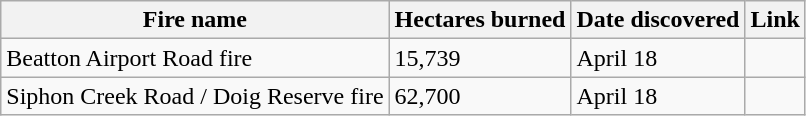<table class="wikitable sortable">
<tr>
<th>Fire name</th>
<th>Hectares burned</th>
<th>Date discovered</th>
<th>Link</th>
</tr>
<tr>
<td>Beatton Airport Road fire</td>
<td>15,739</td>
<td>April 18</td>
<td></td>
</tr>
<tr>
<td>Siphon Creek Road / Doig Reserve fire</td>
<td>62,700</td>
<td>April 18</td>
<td></td>
</tr>
</table>
